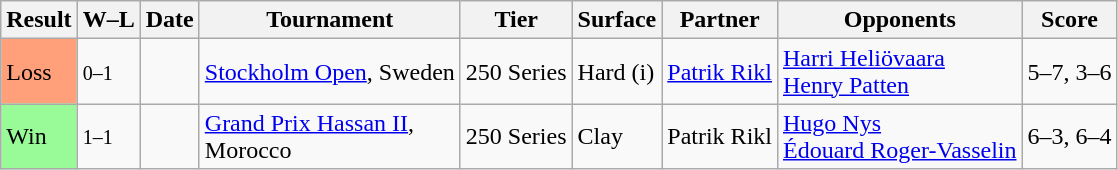<table class="sortable wikitable">
<tr>
<th>Result</th>
<th class=unsortable>W–L</th>
<th>Date</th>
<th>Tournament</th>
<th>Tier</th>
<th>Surface</th>
<th>Partner</th>
<th>Opponents</th>
<th class=unsortable>Score</th>
</tr>
<tr>
<td bgcolor=FFA07A>Loss</td>
<td><small>0–1</small></td>
<td><a href='#'></a></td>
<td><a href='#'>Stockholm Open</a>, Sweden</td>
<td>250 Series</td>
<td>Hard (i)</td>
<td> <a href='#'>Patrik Rikl</a></td>
<td> <a href='#'>Harri Heliövaara</a><br> <a href='#'>Henry Patten</a></td>
<td>5–7, 3–6</td>
</tr>
<tr>
<td style="background:#98fb98;">Win</td>
<td><small>1–1</small></td>
<td><a href='#'></a></td>
<td><a href='#'>Grand Prix Hassan II</a>,<br>Morocco</td>
<td>250 Series</td>
<td>Clay</td>
<td> Patrik Rikl</td>
<td> <a href='#'>Hugo Nys</a><br> <a href='#'>Édouard Roger-Vasselin</a></td>
<td>6–3, 6–4</td>
</tr>
</table>
